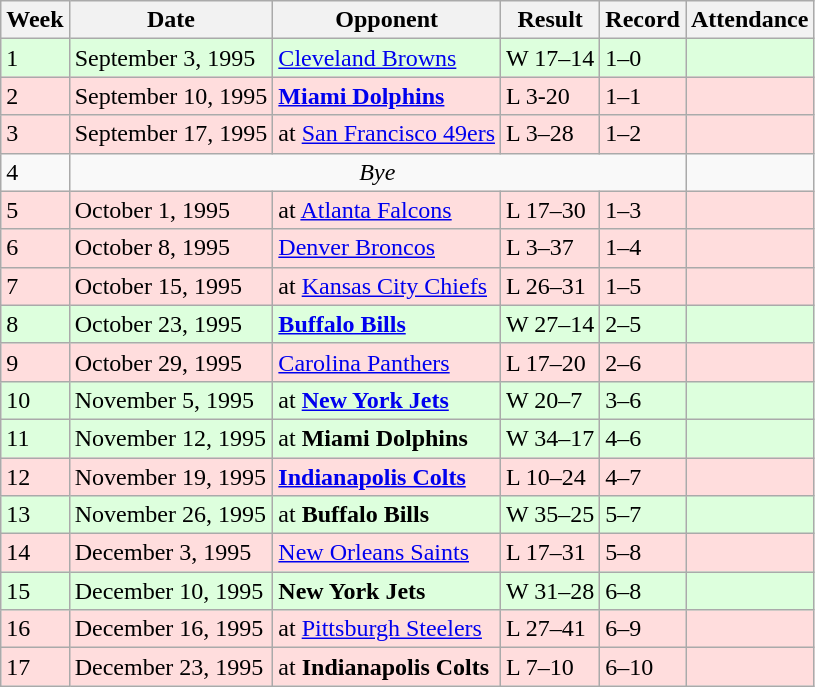<table class="wikitable">
<tr>
<th>Week</th>
<th>Date</th>
<th>Opponent</th>
<th>Result</th>
<th>Record</th>
<th>Attendance</th>
</tr>
<tr style="background: #ddffdd;">
<td>1</td>
<td>September 3, 1995</td>
<td><a href='#'>Cleveland Browns</a></td>
<td>W 17–14</td>
<td>1–0</td>
<td></td>
</tr>
<tr style="background: #ffdddd;">
<td>2</td>
<td>September 10, 1995</td>
<td><strong><a href='#'>Miami Dolphins</a></strong></td>
<td>L 3-20</td>
<td>1–1</td>
<td></td>
</tr>
<tr style="background: #ffdddd;">
<td>3</td>
<td>September 17, 1995</td>
<td>at <a href='#'>San Francisco 49ers</a></td>
<td>L 3–28</td>
<td>1–2</td>
<td></td>
</tr>
<tr>
<td>4</td>
<td colspan=4 align="center"><em>Bye</em></td>
</tr>
<tr style="background: #ffdddd;">
<td>5</td>
<td>October 1, 1995</td>
<td>at <a href='#'>Atlanta Falcons</a></td>
<td>L 17–30</td>
<td>1–3</td>
<td></td>
</tr>
<tr style="background: #ffdddd;">
<td>6</td>
<td>October 8, 1995</td>
<td><a href='#'>Denver Broncos</a></td>
<td>L 3–37</td>
<td>1–4</td>
<td></td>
</tr>
<tr style="background: #ffdddd;">
<td>7</td>
<td>October 15, 1995</td>
<td>at <a href='#'>Kansas City Chiefs</a></td>
<td>L 26–31</td>
<td>1–5</td>
<td></td>
</tr>
<tr style="background: #ddffdd;">
<td>8</td>
<td>October 23, 1995</td>
<td><strong><a href='#'>Buffalo Bills</a></strong></td>
<td>W 27–14</td>
<td>2–5</td>
<td></td>
</tr>
<tr style="background: #ffdddd;">
<td>9</td>
<td>October 29, 1995</td>
<td><a href='#'>Carolina Panthers</a></td>
<td>L 17–20</td>
<td>2–6</td>
<td></td>
</tr>
<tr style="background: #ddffdd;">
<td>10</td>
<td>November 5, 1995</td>
<td>at <strong><a href='#'>New York Jets</a></strong></td>
<td>W 20–7</td>
<td>3–6</td>
<td></td>
</tr>
<tr style="background: #ddffdd;">
<td>11</td>
<td>November 12, 1995</td>
<td>at <strong>Miami Dolphins</strong></td>
<td>W 34–17</td>
<td>4–6</td>
<td></td>
</tr>
<tr style="background: #ffdddd;">
<td>12</td>
<td>November 19, 1995</td>
<td><strong><a href='#'>Indianapolis Colts</a></strong></td>
<td>L 10–24</td>
<td>4–7</td>
<td></td>
</tr>
<tr style="background: #ddffdd;">
<td>13</td>
<td>November 26, 1995</td>
<td>at <strong>Buffalo Bills</strong></td>
<td>W 35–25</td>
<td>5–7</td>
<td></td>
</tr>
<tr style="background: #ffdddd;">
<td>14</td>
<td>December 3, 1995</td>
<td><a href='#'>New Orleans Saints</a></td>
<td>L 17–31</td>
<td>5–8</td>
<td></td>
</tr>
<tr style="background: #ddffdd;">
<td>15</td>
<td>December 10, 1995</td>
<td><strong>New York Jets</strong></td>
<td>W 31–28</td>
<td>6–8</td>
<td></td>
</tr>
<tr style="background: #ffdddd;">
<td>16</td>
<td>December 16, 1995</td>
<td>at <a href='#'>Pittsburgh Steelers</a></td>
<td>L 27–41</td>
<td>6–9</td>
<td></td>
</tr>
<tr style="background: #ffdddd;">
<td>17</td>
<td>December 23, 1995</td>
<td>at <strong>Indianapolis Colts</strong></td>
<td>L 7–10</td>
<td>6–10</td>
<td></td>
</tr>
</table>
